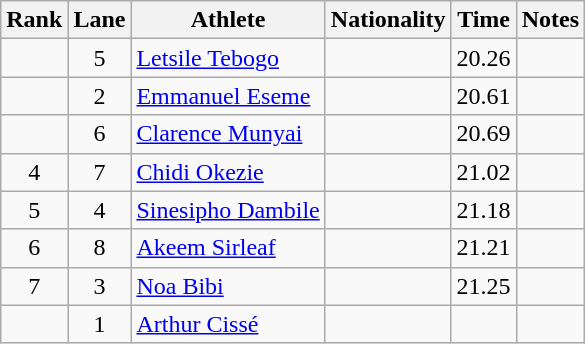<table class="wikitable sortable" style="text-align:center">
<tr>
<th>Rank</th>
<th>Lane</th>
<th>Athlete</th>
<th>Nationality</th>
<th>Time</th>
<th>Notes</th>
</tr>
<tr>
<td></td>
<td>5</td>
<td align="left"><a href='#'>Letsile Tebogo</a></td>
<td align=left></td>
<td>20.26</td>
<td></td>
</tr>
<tr>
<td></td>
<td>2</td>
<td align="left"><a href='#'>Emmanuel Eseme</a></td>
<td align=left></td>
<td>20.61</td>
<td></td>
</tr>
<tr>
<td></td>
<td>6</td>
<td align="left"><a href='#'>Clarence Munyai</a></td>
<td align=left></td>
<td>20.69</td>
<td></td>
</tr>
<tr>
<td>4</td>
<td>7</td>
<td align="left"><a href='#'>Chidi Okezie</a></td>
<td align=left></td>
<td>21.02</td>
<td></td>
</tr>
<tr>
<td>5</td>
<td>4</td>
<td align="left"><a href='#'>Sinesipho Dambile</a></td>
<td align=left></td>
<td>21.18</td>
<td></td>
</tr>
<tr>
<td>6</td>
<td>8</td>
<td align="left"><a href='#'>Akeem Sirleaf</a></td>
<td align=left></td>
<td>21.21</td>
<td></td>
</tr>
<tr>
<td>7</td>
<td>3</td>
<td align="left"><a href='#'>Noa Bibi</a></td>
<td align=left></td>
<td>21.25</td>
<td></td>
</tr>
<tr>
<td></td>
<td>1</td>
<td align="left"><a href='#'>Arthur Cissé</a></td>
<td align=left></td>
<td></td>
<td></td>
</tr>
</table>
